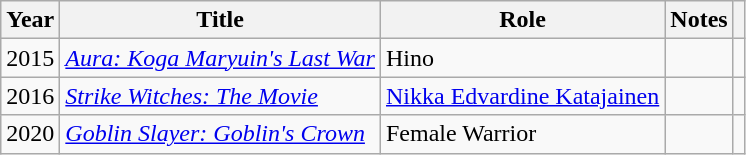<table class="wikitable sortable plainrowheaders">
<tr>
<th>Year</th>
<th>Title</th>
<th>Role</th>
<th class="unsortable">Notes</th>
<th class="unsortable"></th>
</tr>
<tr>
<td>2015<br></td>
<td><em><a href='#'>Aura: Koga Maryuin's Last War</a></em></td>
<td>Hino</td>
<td></td>
<td></td>
</tr>
<tr>
<td>2016<br></td>
<td><em><a href='#'>Strike Witches: The Movie</a></em></td>
<td><a href='#'>Nikka Edvardine Katajainen</a></td>
<td></td>
<td></td>
</tr>
<tr>
<td>2020</td>
<td><em><a href='#'>Goblin Slayer: Goblin's Crown</a></em></td>
<td>Female Warrior</td>
<td></td>
<td></td>
</tr>
</table>
